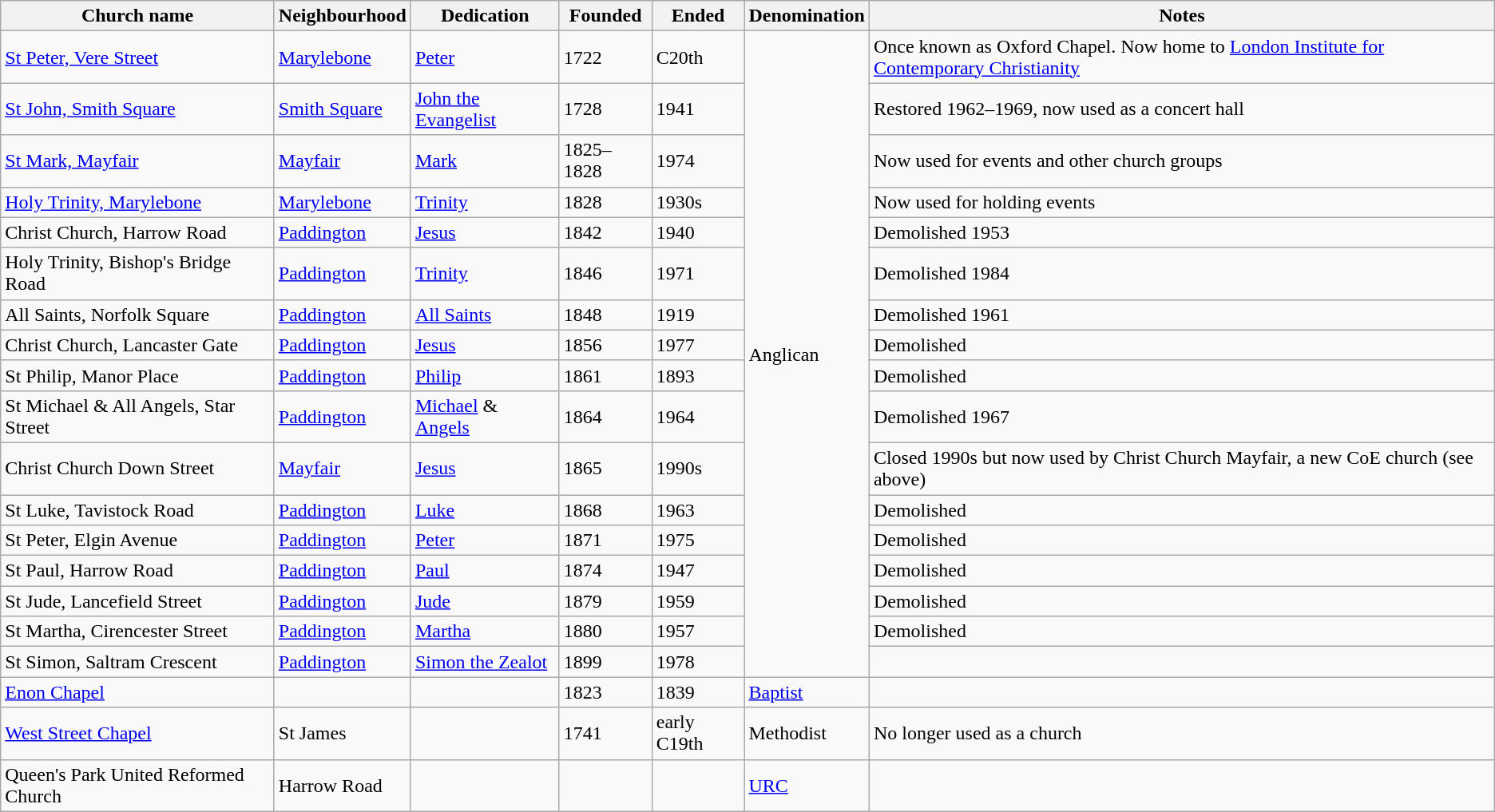<table class="wikitable sortable">
<tr>
<th>Church name</th>
<th>Neighbourhood</th>
<th>Dedication</th>
<th>Founded</th>
<th>Ended</th>
<th>Denomination</th>
<th>Notes</th>
</tr>
<tr>
<td><a href='#'>St Peter, Vere Street</a></td>
<td><a href='#'>Marylebone</a></td>
<td><a href='#'>Peter</a></td>
<td>1722</td>
<td>C20th</td>
<td rowspan="17">Anglican</td>
<td>Once known as Oxford Chapel. Now home to <a href='#'>London Institute for Contemporary Christianity</a></td>
</tr>
<tr>
<td><a href='#'>St John, Smith Square</a></td>
<td><a href='#'>Smith Square</a></td>
<td><a href='#'>John the Evangelist</a></td>
<td>1728</td>
<td>1941</td>
<td>Restored 1962–1969, now used as a concert hall</td>
</tr>
<tr>
<td><a href='#'>St Mark, Mayfair</a></td>
<td><a href='#'>Mayfair</a></td>
<td><a href='#'>Mark</a></td>
<td>1825–1828</td>
<td>1974</td>
<td>Now used for events and other church groups</td>
</tr>
<tr>
<td><a href='#'>Holy Trinity, Marylebone</a></td>
<td><a href='#'>Marylebone</a></td>
<td><a href='#'>Trinity</a></td>
<td>1828</td>
<td>1930s</td>
<td>Now used for holding events</td>
</tr>
<tr>
<td>Christ Church, Harrow Road</td>
<td><a href='#'>Paddington</a></td>
<td><a href='#'>Jesus</a></td>
<td>1842</td>
<td>1940</td>
<td>Demolished 1953</td>
</tr>
<tr>
<td>Holy Trinity, Bishop's Bridge Road</td>
<td><a href='#'>Paddington</a></td>
<td><a href='#'>Trinity</a></td>
<td>1846</td>
<td>1971</td>
<td>Demolished 1984</td>
</tr>
<tr>
<td>All Saints, Norfolk Square</td>
<td><a href='#'>Paddington</a></td>
<td><a href='#'>All Saints</a></td>
<td>1848</td>
<td>1919</td>
<td>Demolished 1961</td>
</tr>
<tr>
<td>Christ Church, Lancaster Gate</td>
<td><a href='#'>Paddington</a></td>
<td><a href='#'>Jesus</a></td>
<td>1856</td>
<td>1977</td>
<td>Demolished</td>
</tr>
<tr>
<td>St Philip, Manor Place</td>
<td><a href='#'>Paddington</a></td>
<td><a href='#'>Philip</a></td>
<td>1861</td>
<td>1893</td>
<td>Demolished</td>
</tr>
<tr>
<td>St Michael & All Angels, Star Street</td>
<td><a href='#'>Paddington</a></td>
<td><a href='#'>Michael</a> & <a href='#'>Angels</a></td>
<td>1864</td>
<td>1964</td>
<td>Demolished 1967</td>
</tr>
<tr>
<td>Christ Church Down Street</td>
<td><a href='#'>Mayfair</a></td>
<td><a href='#'>Jesus</a></td>
<td>1865</td>
<td>1990s</td>
<td>Closed 1990s but now used by Christ Church Mayfair, a new CoE church (see above)</td>
</tr>
<tr>
<td>St Luke, Tavistock Road</td>
<td><a href='#'>Paddington</a></td>
<td><a href='#'>Luke</a></td>
<td>1868</td>
<td>1963</td>
<td>Demolished</td>
</tr>
<tr>
<td>St Peter, Elgin Avenue</td>
<td><a href='#'>Paddington</a></td>
<td><a href='#'>Peter</a></td>
<td>1871</td>
<td>1975</td>
<td>Demolished</td>
</tr>
<tr>
<td>St Paul, Harrow Road</td>
<td><a href='#'>Paddington</a></td>
<td><a href='#'>Paul</a></td>
<td>1874</td>
<td>1947</td>
<td>Demolished</td>
</tr>
<tr>
<td>St Jude, Lancefield Street</td>
<td><a href='#'>Paddington</a></td>
<td><a href='#'>Jude</a></td>
<td>1879</td>
<td>1959</td>
<td>Demolished</td>
</tr>
<tr>
<td>St Martha, Cirencester Street</td>
<td><a href='#'>Paddington</a></td>
<td><a href='#'>Martha</a></td>
<td>1880</td>
<td>1957</td>
<td>Demolished</td>
</tr>
<tr>
<td>St Simon, Saltram Crescent</td>
<td><a href='#'>Paddington</a></td>
<td><a href='#'>Simon the Zealot</a></td>
<td>1899</td>
<td>1978</td>
<td></td>
</tr>
<tr>
<td><a href='#'>Enon Chapel</a></td>
<td></td>
<td></td>
<td>1823</td>
<td>1839</td>
<td><a href='#'>Baptist</a></td>
<td></td>
</tr>
<tr>
<td><a href='#'>West Street Chapel</a></td>
<td>St James</td>
<td></td>
<td>1741</td>
<td>early C19th</td>
<td>Methodist</td>
<td>No longer used as a church</td>
</tr>
<tr>
<td>Queen's Park United Reformed Church</td>
<td>Harrow Road</td>
<td></td>
<td></td>
<td></td>
<td><a href='#'>URC</a></td>
<td></td>
</tr>
</table>
